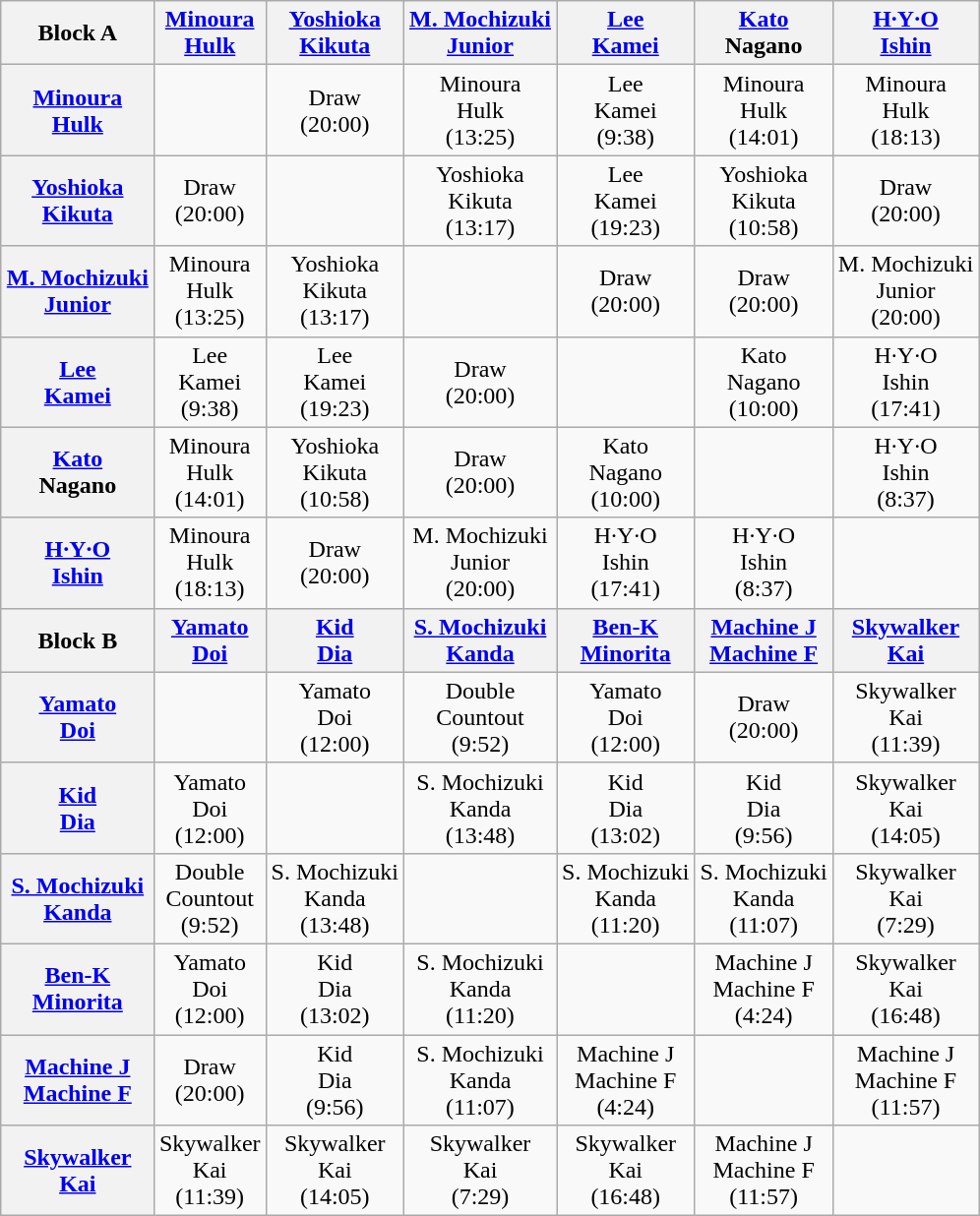<table class="wikitable" style="margin: 1em auto 1em auto;text-align:center">
<tr>
<th>Block A</th>
<th><a href='#'>Minoura</a><br><a href='#'>Hulk</a></th>
<th><a href='#'>Yoshioka</a><br><a href='#'>Kikuta</a></th>
<th><a href='#'>M. Mochizuki</a><br><a href='#'>Junior</a></th>
<th><a href='#'>Lee</a><br><a href='#'>Kamei</a></th>
<th><a href='#'>Kato</a><br>Nagano</th>
<th><a href='#'>H·Y·O</a><br><a href='#'>Ishin</a></th>
</tr>
<tr>
<th><a href='#'>Minoura</a><br><a href='#'>Hulk</a></th>
<td></td>
<td>Draw<br>(20:00)</td>
<td>Minoura<br>Hulk<br>(13:25)</td>
<td>Lee<br>Kamei<br>(9:38)</td>
<td>Minoura<br>Hulk<br>(14:01)</td>
<td>Minoura<br>Hulk<br>(18:13)</td>
</tr>
<tr>
<th><a href='#'>Yoshioka</a><br><a href='#'>Kikuta</a></th>
<td>Draw<br>(20:00)</td>
<td></td>
<td>Yoshioka<br>Kikuta<br>(13:17)</td>
<td>Lee<br>Kamei<br>(19:23)</td>
<td>Yoshioka<br>Kikuta<br>(10:58)</td>
<td>Draw<br>(20:00)</td>
</tr>
<tr>
<th><a href='#'>M. Mochizuki</a><br><a href='#'>Junior</a></th>
<td>Minoura<br>Hulk<br>(13:25)</td>
<td>Yoshioka<br>Kikuta<br>(13:17)</td>
<td></td>
<td>Draw<br>(20:00)</td>
<td>Draw<br>(20:00)</td>
<td>M. Mochizuki<br>Junior<br>(20:00)</td>
</tr>
<tr>
<th><a href='#'>Lee</a><br><a href='#'>Kamei</a></th>
<td>Lee<br>Kamei<br>(9:38)</td>
<td>Lee<br>Kamei<br>(19:23)</td>
<td>Draw<br>(20:00)</td>
<td></td>
<td>Kato<br>Nagano<br>(10:00)</td>
<td>H·Y·O<br>Ishin<br>(17:41)</td>
</tr>
<tr>
<th><a href='#'>Kato</a><br>Nagano</th>
<td>Minoura<br>Hulk<br>(14:01)</td>
<td>Yoshioka<br>Kikuta<br>(10:58)</td>
<td>Draw<br>(20:00)</td>
<td>Kato<br>Nagano<br>(10:00)</td>
<td></td>
<td>H·Y·O<br>Ishin<br>(8:37)</td>
</tr>
<tr>
<th><a href='#'>H·Y·O</a><br><a href='#'>Ishin</a></th>
<td>Minoura<br>Hulk<br>(18:13)</td>
<td>Draw<br>(20:00)</td>
<td>M. Mochizuki<br>Junior<br>(20:00)</td>
<td>H·Y·O<br>Ishin<br>(17:41)</td>
<td>H·Y·O<br>Ishin<br>(8:37)</td>
<td></td>
</tr>
<tr>
<th>Block B</th>
<th><a href='#'>Yamato</a><br><a href='#'>Doi</a></th>
<th><a href='#'>Kid</a><br><a href='#'>Dia</a></th>
<th><a href='#'>S. Mochizuki</a><br><a href='#'>Kanda</a></th>
<th><a href='#'>Ben-K</a><br><a href='#'>Minorita</a></th>
<th><a href='#'>Machine J</a><br><a href='#'>Machine F</a></th>
<th><a href='#'>Skywalker</a><br><a href='#'>Kai</a></th>
</tr>
<tr>
<th><a href='#'>Yamato</a><br><a href='#'>Doi</a></th>
<td></td>
<td>Yamato<br>Doi<br>(12:00)</td>
<td>Double<br>Countout<br>(9:52)</td>
<td>Yamato<br>Doi<br>(12:00)</td>
<td>Draw<br>(20:00)</td>
<td>Skywalker<br>Kai<br>(11:39)</td>
</tr>
<tr>
<th><a href='#'>Kid</a><br><a href='#'>Dia</a></th>
<td>Yamato<br>Doi<br>(12:00)</td>
<td></td>
<td>S. Mochizuki<br>Kanda<br>(13:48)</td>
<td>Kid<br>Dia<br>(13:02)</td>
<td>Kid<br>Dia<br>(9:56)</td>
<td>Skywalker<br>Kai<br>(14:05)</td>
</tr>
<tr>
<th><a href='#'>S. Mochizuki</a><br><a href='#'>Kanda</a></th>
<td>Double<br>Countout<br>(9:52)</td>
<td>S. Mochizuki<br>Kanda<br>(13:48)</td>
<td></td>
<td>S. Mochizuki<br>Kanda<br>(11:20)</td>
<td>S. Mochizuki<br>Kanda<br>(11:07)</td>
<td>Skywalker<br>Kai<br>(7:29)</td>
</tr>
<tr>
<th><a href='#'>Ben-K</a><br><a href='#'>Minorita</a></th>
<td>Yamato<br>Doi<br>(12:00)</td>
<td>Kid<br>Dia<br>(13:02)</td>
<td>S. Mochizuki<br>Kanda<br>(11:20)</td>
<td></td>
<td>Machine J<br>Machine F<br>(4:24)</td>
<td>Skywalker<br>Kai<br>(16:48)</td>
</tr>
<tr>
<th><a href='#'>Machine J</a><br><a href='#'>Machine F</a></th>
<td>Draw<br>(20:00)</td>
<td>Kid<br>Dia<br>(9:56)</td>
<td>S. Mochizuki<br>Kanda<br>(11:07)</td>
<td>Machine J<br>Machine F<br>(4:24)</td>
<td></td>
<td>Machine J<br>Machine F<br>(11:57)</td>
</tr>
<tr>
<th><a href='#'>Skywalker</a><br><a href='#'>Kai</a></th>
<td>Skywalker<br>Kai<br>(11:39)</td>
<td>Skywalker<br>Kai<br>(14:05)</td>
<td>Skywalker<br>Kai<br>(7:29)</td>
<td>Skywalker<br>Kai<br>(16:48)</td>
<td>Machine J<br>Machine F<br>(11:57)</td>
<td></td>
</tr>
</table>
